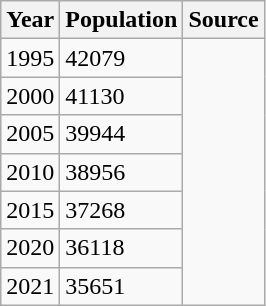<table class=wikitable>
<tr>
<th>Year</th>
<th>Population</th>
<th>Source</th>
</tr>
<tr>
<td>1995</td>
<td>42079 </td>
<td rowspan="7"></td>
</tr>
<tr>
<td>2000</td>
<td>41130 </td>
</tr>
<tr>
<td>2005</td>
<td>39944 </td>
</tr>
<tr>
<td>2010</td>
<td>38956 </td>
</tr>
<tr>
<td>2015</td>
<td>37268 </td>
</tr>
<tr>
<td>2020</td>
<td>36118 </td>
</tr>
<tr>
<td>2021</td>
<td>35651 </td>
</tr>
</table>
